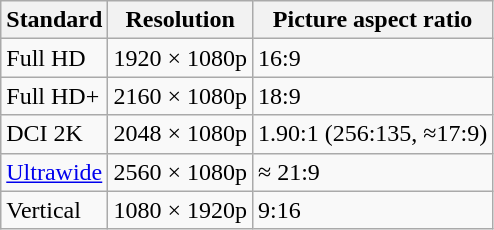<table class="wikitable sortable">
<tr>
<th>Standard</th>
<th>Resolution</th>
<th>Picture aspect ratio</th>
</tr>
<tr>
<td>Full HD</td>
<td>1920 × 1080p</td>
<td> 16:9</td>
</tr>
<tr>
<td>Full HD+</td>
<td>2160 × 1080p</td>
<td> 18:9</td>
</tr>
<tr>
<td>DCI 2K</td>
<td>2048 × 1080p</td>
<td> 1.90:1 (256:135, ≈17:9)</td>
</tr>
<tr>
<td><a href='#'>Ultrawide</a></td>
<td>2560 × 1080p</td>
<td> ≈ 21:9</td>
</tr>
<tr>
<td>Vertical</td>
<td>1080 × 1920p</td>
<td> 9:16</td>
</tr>
</table>
